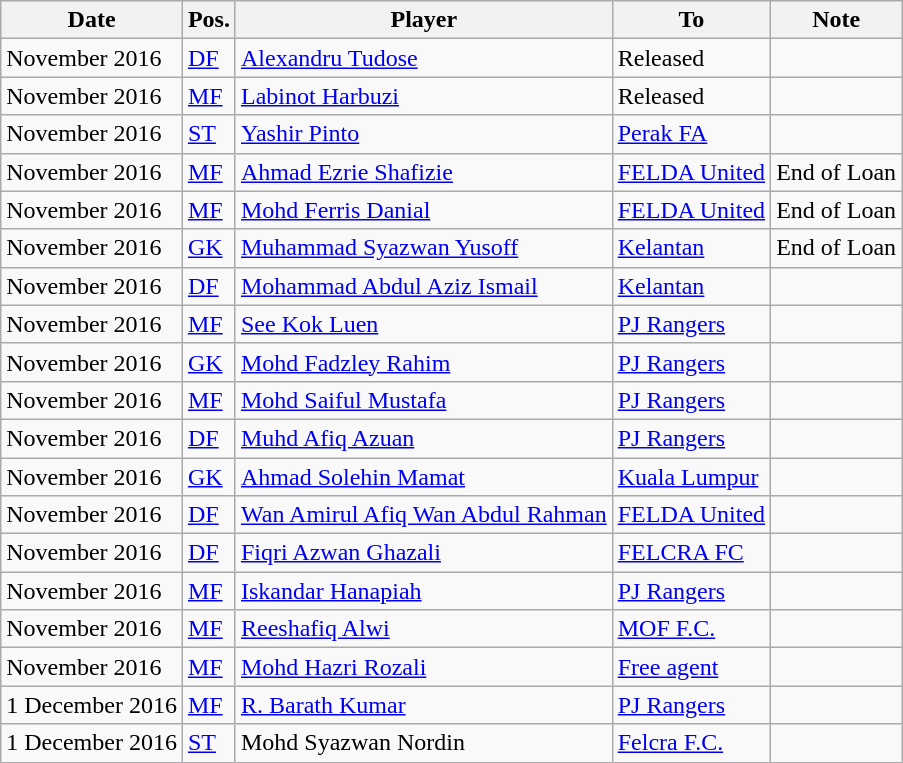<table class="wikitable sortable">
<tr>
<th>Date</th>
<th>Pos.</th>
<th>Player</th>
<th>To</th>
<th>Note</th>
</tr>
<tr>
<td>November 2016</td>
<td><a href='#'>DF</a></td>
<td> <a href='#'>Alexandru Tudose</a></td>
<td>Released</td>
<td></td>
</tr>
<tr>
<td>November 2016</td>
<td><a href='#'>MF</a></td>
<td> <a href='#'>Labinot Harbuzi</a></td>
<td>Released</td>
<td></td>
</tr>
<tr>
<td>November 2016</td>
<td><a href='#'>ST</a></td>
<td> <a href='#'>Yashir Pinto</a></td>
<td> <a href='#'>Perak FA</a></td>
<td></td>
</tr>
<tr>
<td>November 2016</td>
<td><a href='#'>MF</a></td>
<td> <a href='#'>Ahmad Ezrie Shafizie</a></td>
<td> <a href='#'>FELDA United</a></td>
<td>End of Loan</td>
</tr>
<tr>
<td>November 2016</td>
<td><a href='#'>MF</a></td>
<td> <a href='#'>Mohd Ferris Danial</a></td>
<td> <a href='#'>FELDA United</a></td>
<td>End of Loan</td>
</tr>
<tr>
<td>November 2016</td>
<td><a href='#'>GK</a></td>
<td> <a href='#'>Muhammad Syazwan Yusoff</a></td>
<td> <a href='#'>Kelantan</a></td>
<td>End of Loan</td>
</tr>
<tr>
<td>November 2016</td>
<td><a href='#'>DF</a></td>
<td> <a href='#'>Mohammad Abdul Aziz Ismail</a></td>
<td> <a href='#'>Kelantan</a></td>
<td></td>
</tr>
<tr>
<td>November 2016</td>
<td><a href='#'>MF</a></td>
<td> <a href='#'>See Kok Luen</a></td>
<td> <a href='#'>PJ Rangers</a></td>
<td></td>
</tr>
<tr>
<td>November 2016</td>
<td><a href='#'>GK</a></td>
<td> <a href='#'>Mohd Fadzley Rahim</a></td>
<td> <a href='#'>PJ Rangers</a></td>
<td></td>
</tr>
<tr>
<td>November 2016</td>
<td><a href='#'>MF</a></td>
<td> <a href='#'>Mohd Saiful Mustafa</a></td>
<td> <a href='#'>PJ Rangers</a></td>
<td></td>
</tr>
<tr>
<td>November 2016</td>
<td><a href='#'>DF</a></td>
<td> <a href='#'>Muhd Afiq Azuan</a></td>
<td> <a href='#'>PJ Rangers</a></td>
<td></td>
</tr>
<tr>
<td>November 2016</td>
<td><a href='#'>GK</a></td>
<td> <a href='#'>Ahmad Solehin Mamat</a></td>
<td> <a href='#'>Kuala Lumpur</a></td>
<td></td>
</tr>
<tr>
<td>November 2016</td>
<td><a href='#'>DF</a></td>
<td> <a href='#'>Wan Amirul Afiq Wan Abdul Rahman</a></td>
<td> <a href='#'>FELDA United</a></td>
<td></td>
</tr>
<tr>
<td>November 2016</td>
<td><a href='#'>DF</a></td>
<td> <a href='#'>Fiqri Azwan Ghazali</a></td>
<td> <a href='#'>FELCRA FC</a></td>
<td></td>
</tr>
<tr>
<td>November 2016</td>
<td><a href='#'>MF</a></td>
<td> <a href='#'>Iskandar Hanapiah</a></td>
<td> <a href='#'>PJ Rangers</a></td>
<td></td>
</tr>
<tr>
<td>November 2016</td>
<td><a href='#'>MF</a></td>
<td> <a href='#'>Reeshafiq Alwi</a></td>
<td> <a href='#'>MOF F.C.</a></td>
<td></td>
</tr>
<tr>
<td>November 2016</td>
<td><a href='#'>MF</a></td>
<td> <a href='#'>Mohd Hazri Rozali</a></td>
<td><a href='#'>Free agent</a></td>
<td></td>
</tr>
<tr>
<td>1 December 2016</td>
<td><a href='#'>MF</a></td>
<td> <a href='#'>R. Barath Kumar</a></td>
<td> <a href='#'>PJ Rangers</a></td>
<td></td>
</tr>
<tr>
<td>1 December 2016</td>
<td><a href='#'>ST</a></td>
<td> Mohd Syazwan Nordin</td>
<td> <a href='#'>Felcra F.C.</a></td>
<td></td>
</tr>
</table>
